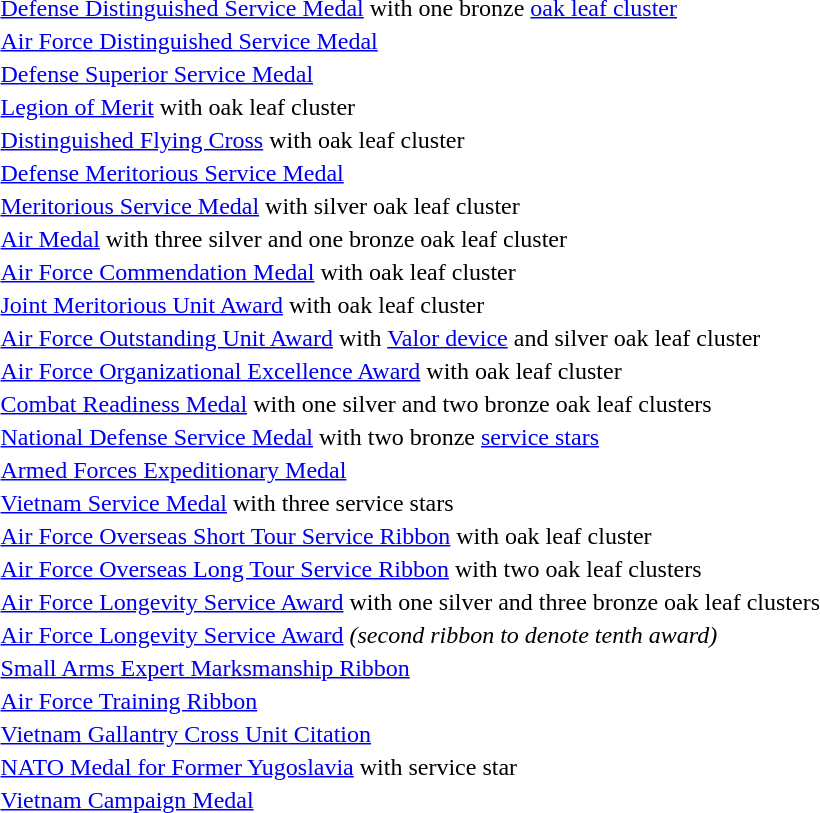<table>
<tr>
<td></td>
<td><a href='#'>Defense Distinguished Service Medal</a> with one bronze <a href='#'>oak leaf cluster</a></td>
</tr>
<tr>
<td></td>
<td><a href='#'>Air Force Distinguished Service Medal</a></td>
</tr>
<tr>
<td></td>
<td><a href='#'>Defense Superior Service Medal</a></td>
</tr>
<tr>
<td></td>
<td><a href='#'>Legion of Merit</a> with oak leaf cluster</td>
</tr>
<tr>
<td></td>
<td><a href='#'>Distinguished Flying Cross</a> with oak leaf cluster</td>
</tr>
<tr>
<td></td>
<td><a href='#'>Defense Meritorious Service Medal</a></td>
</tr>
<tr>
<td></td>
<td><a href='#'>Meritorious Service Medal</a> with silver oak leaf cluster</td>
</tr>
<tr>
<td><span></span><span></span><span></span><span></span></td>
<td><a href='#'>Air Medal</a> with three silver and one bronze oak leaf cluster</td>
</tr>
<tr>
<td></td>
<td><a href='#'>Air Force Commendation Medal</a> with oak leaf cluster</td>
</tr>
<tr>
<td></td>
<td><a href='#'>Joint Meritorious Unit Award</a> with oak leaf cluster</td>
</tr>
<tr>
<td><span></span><span></span></td>
<td><a href='#'>Air Force Outstanding Unit Award</a> with <a href='#'>Valor device</a> and silver oak leaf cluster</td>
</tr>
<tr>
<td></td>
<td><a href='#'>Air Force Organizational Excellence Award</a> with oak leaf cluster</td>
</tr>
<tr>
<td><span></span><span></span><span></span></td>
<td><a href='#'>Combat Readiness Medal</a> with one silver and two bronze oak leaf clusters</td>
</tr>
<tr>
<td><span></span><span></span></td>
<td><a href='#'>National Defense Service Medal</a> with two bronze <a href='#'>service stars</a></td>
</tr>
<tr>
<td></td>
<td><a href='#'>Armed Forces Expeditionary Medal</a></td>
</tr>
<tr>
<td><span></span><span></span><span></span></td>
<td><a href='#'>Vietnam Service Medal</a> with three service stars</td>
</tr>
<tr>
<td></td>
<td><a href='#'>Air Force Overseas Short Tour Service Ribbon</a> with oak leaf cluster</td>
</tr>
<tr>
<td><span></span><span></span></td>
<td><a href='#'>Air Force Overseas Long Tour Service Ribbon</a> with two oak leaf clusters</td>
</tr>
<tr>
<td><span></span><span></span><span></span><span></span></td>
<td><a href='#'>Air Force Longevity Service Award</a> with one silver and three bronze oak leaf clusters</td>
</tr>
<tr>
<td></td>
<td><a href='#'>Air Force Longevity Service Award</a> <em>(second ribbon to denote tenth award)</em></td>
</tr>
<tr>
<td></td>
<td><a href='#'>Small Arms Expert Marksmanship Ribbon</a></td>
</tr>
<tr>
<td></td>
<td><a href='#'>Air Force Training Ribbon</a></td>
</tr>
<tr>
<td></td>
<td><a href='#'>Vietnam Gallantry Cross Unit Citation</a></td>
</tr>
<tr>
<td></td>
<td><a href='#'>NATO Medal for Former Yugoslavia</a> with service star</td>
</tr>
<tr>
<td></td>
<td><a href='#'>Vietnam Campaign Medal</a></td>
</tr>
</table>
